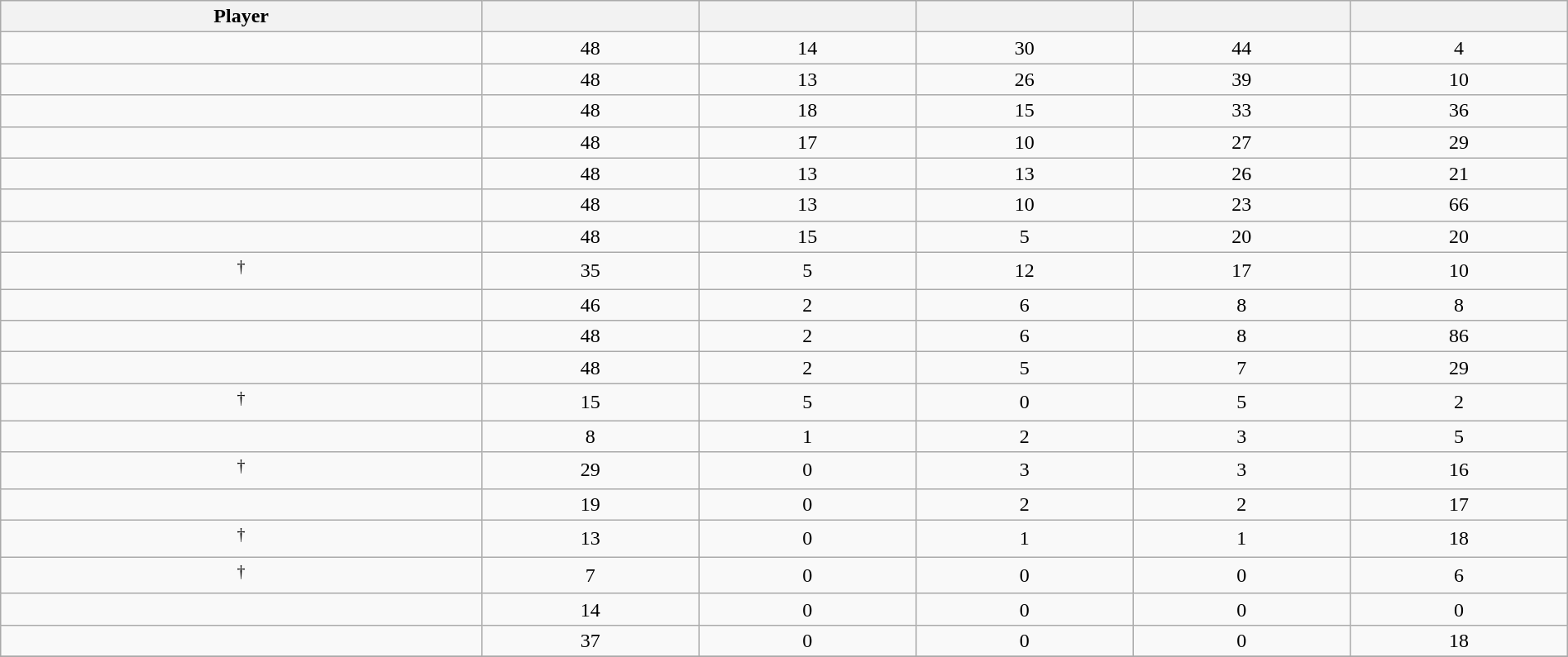<table class="wikitable sortable" style="width:100%;">
<tr align=center>
<th>Player</th>
<th></th>
<th></th>
<th></th>
<th></th>
<th></th>
</tr>
<tr align=center>
<td></td>
<td>48</td>
<td>14</td>
<td>30</td>
<td>44</td>
<td>4</td>
</tr>
<tr align=center>
<td></td>
<td>48</td>
<td>13</td>
<td>26</td>
<td>39</td>
<td>10</td>
</tr>
<tr align=center>
<td></td>
<td>48</td>
<td>18</td>
<td>15</td>
<td>33</td>
<td>36</td>
</tr>
<tr align=center>
<td></td>
<td>48</td>
<td>17</td>
<td>10</td>
<td>27</td>
<td>29</td>
</tr>
<tr align=center>
<td></td>
<td>48</td>
<td>13</td>
<td>13</td>
<td>26</td>
<td>21</td>
</tr>
<tr align=center>
<td></td>
<td>48</td>
<td>13</td>
<td>10</td>
<td>23</td>
<td>66</td>
</tr>
<tr align=center>
<td></td>
<td>48</td>
<td>15</td>
<td>5</td>
<td>20</td>
<td>20</td>
</tr>
<tr align=center>
<td><sup>†</sup></td>
<td>35</td>
<td>5</td>
<td>12</td>
<td>17</td>
<td>10</td>
</tr>
<tr align=center>
<td></td>
<td>46</td>
<td>2</td>
<td>6</td>
<td>8</td>
<td>8</td>
</tr>
<tr align=center>
<td></td>
<td>48</td>
<td>2</td>
<td>6</td>
<td>8</td>
<td>86</td>
</tr>
<tr align=center>
<td></td>
<td>48</td>
<td>2</td>
<td>5</td>
<td>7</td>
<td>29</td>
</tr>
<tr align=center>
<td><sup>†</sup></td>
<td>15</td>
<td>5</td>
<td>0</td>
<td>5</td>
<td>2</td>
</tr>
<tr align=center>
<td></td>
<td>8</td>
<td>1</td>
<td>2</td>
<td>3</td>
<td>5</td>
</tr>
<tr align=center>
<td><sup>†</sup></td>
<td>29</td>
<td>0</td>
<td>3</td>
<td>3</td>
<td>16</td>
</tr>
<tr align=center>
<td></td>
<td>19</td>
<td>0</td>
<td>2</td>
<td>2</td>
<td>17</td>
</tr>
<tr align=center>
<td><sup>†</sup></td>
<td>13</td>
<td>0</td>
<td>1</td>
<td>1</td>
<td>18</td>
</tr>
<tr align=center>
<td><sup>†</sup></td>
<td>7</td>
<td>0</td>
<td>0</td>
<td>0</td>
<td>6</td>
</tr>
<tr align=center>
<td></td>
<td>14</td>
<td>0</td>
<td>0</td>
<td>0</td>
<td>0</td>
</tr>
<tr align=center>
<td></td>
<td>37</td>
<td>0</td>
<td>0</td>
<td>0</td>
<td>18</td>
</tr>
<tr>
</tr>
</table>
